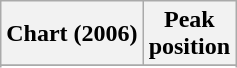<table class="wikitable sortable plainrowheaders" style="text-align:center">
<tr>
<th scope="col">Chart (2006)</th>
<th scope="col">Peak<br>position</th>
</tr>
<tr>
</tr>
<tr>
</tr>
</table>
